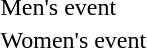<table>
<tr>
<td>Men's event</td>
<td></td>
<td></td>
<td></td>
</tr>
<tr>
<td>Women's event</td>
<td></td>
<td></td>
<td></td>
</tr>
</table>
